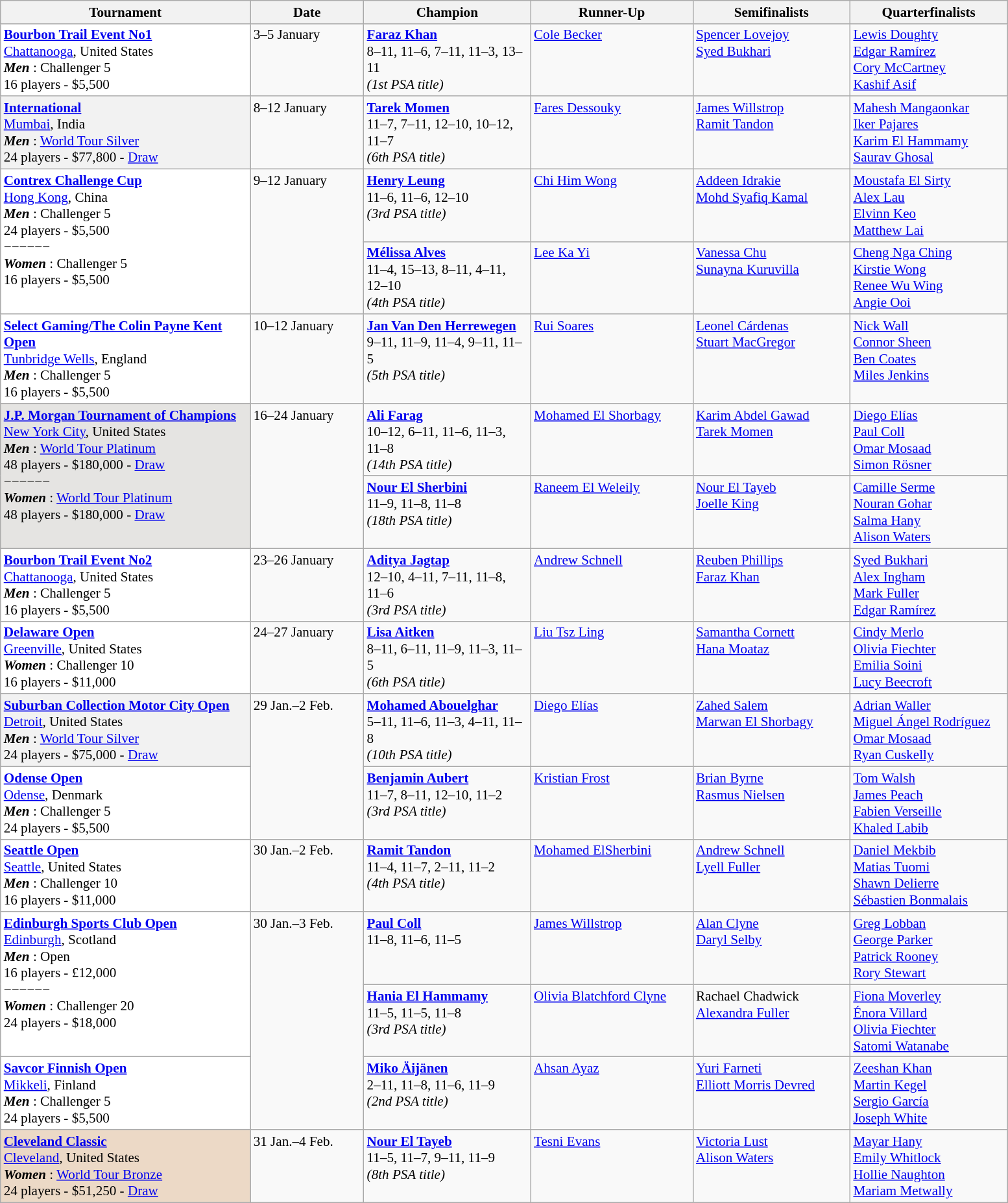<table class="wikitable" style="font-size:88%">
<tr>
<th width=250>Tournament</th>
<th width=110>Date</th>
<th width=165>Champion</th>
<th width=160>Runner-Up</th>
<th width=155>Semifinalists</th>
<th width=155>Quarterfinalists</th>
</tr>
<tr valign=top>
<td style="background:#fff;"><strong><a href='#'>Bourbon Trail Event No1</a></strong><br> <a href='#'>Chattanooga</a>, United States<br><strong> <em>Men</em> </strong>: Challenger 5<br>16 players - $5,500</td>
<td>3–5 January</td>
<td> <strong><a href='#'>Faraz Khan</a></strong><br>8–11, 11–6, 7–11, 11–3, 13–11<br><em>(1st PSA title)</em></td>
<td> <a href='#'>Cole Becker</a></td>
<td> <a href='#'>Spencer Lovejoy</a><br> <a href='#'>Syed Bukhari</a></td>
<td> <a href='#'>Lewis Doughty</a><br> <a href='#'>Edgar Ramírez</a><br> <a href='#'>Cory McCartney</a><br> <a href='#'>Kashif Asif</a></td>
</tr>
<tr valign=top>
<td style="background:#f2f2f2;"><strong><a href='#'> International</a></strong><br> <a href='#'>Mumbai</a>, India<br><strong> <em>Men</em> </strong>: <a href='#'>World Tour Silver</a><br>24 players - $77,800 - <a href='#'>Draw</a></td>
<td>8–12 January</td>
<td> <strong><a href='#'>Tarek Momen</a></strong><br>11–7, 7–11, 12–10, 10–12, 11–7<br><em>(6th PSA title)</em></td>
<td> <a href='#'>Fares Dessouky</a></td>
<td> <a href='#'>James Willstrop</a><br> <a href='#'>Ramit Tandon</a></td>
<td> <a href='#'>Mahesh Mangaonkar</a><br> <a href='#'>Iker Pajares</a><br> <a href='#'>Karim El Hammamy</a><br> <a href='#'>Saurav Ghosal</a></td>
</tr>
<tr valign=top>
<td rowspan=2 style="background:#fff;"><strong><a href='#'>Contrex Challenge Cup</a></strong><br> <a href='#'>Hong Kong</a>, China<br><strong> <em>Men</em> </strong>: Challenger 5<br>24 players - $5,500<br>−−−−−−<br><strong> <em>Women</em> </strong>: Challenger 5<br>16 players - $5,500</td>
<td rowspan=2>9–12 January</td>
<td> <strong><a href='#'>Henry Leung</a></strong><br>11–6, 11–6, 12–10<br><em>(3rd PSA title)</em></td>
<td> <a href='#'>Chi Him Wong</a></td>
<td> <a href='#'>Addeen Idrakie</a><br> <a href='#'>Mohd Syafiq Kamal</a></td>
<td> <a href='#'>Moustafa El Sirty</a><br> <a href='#'>Alex Lau</a><br> <a href='#'>Elvinn Keo</a><br> <a href='#'>Matthew Lai</a></td>
</tr>
<tr valign=top>
<td> <strong><a href='#'>Mélissa Alves</a></strong><br>11–4, 15–13, 8–11, 4–11, 12–10<br><em>(4th PSA title)</em></td>
<td> <a href='#'>Lee Ka Yi</a></td>
<td> <a href='#'>Vanessa Chu</a><br> <a href='#'>Sunayna Kuruvilla</a></td>
<td> <a href='#'>Cheng Nga Ching</a><br> <a href='#'>Kirstie Wong</a><br> <a href='#'>Renee Wu Wing</a><br> <a href='#'>Angie Ooi</a></td>
</tr>
<tr valign=top>
<td style="background:#fff;"><strong><a href='#'>Select Gaming/The Colin Payne Kent Open</a></strong><br> <a href='#'>Tunbridge Wells</a>, England<br><strong> <em>Men</em> </strong>: Challenger 5<br>16 players - $5,500</td>
<td>10–12 January</td>
<td> <strong><a href='#'>Jan Van Den Herrewegen</a></strong><br>9–11, 11–9, 11–4, 9–11, 11–5<br><em>(5th PSA title)</em></td>
<td> <a href='#'>Rui Soares</a></td>
<td> <a href='#'>Leonel Cárdenas</a><br> <a href='#'>Stuart MacGregor</a></td>
<td> <a href='#'>Nick Wall</a><br> <a href='#'>Connor Sheen</a><br> <a href='#'>Ben Coates</a><br> <a href='#'>Miles Jenkins</a></td>
</tr>
<tr valign=top>
<td rowspan=2 style="background:#E5E4E2;"><strong><a href='#'>J.P. Morgan Tournament of Champions</a></strong><br> <a href='#'>New York City</a>, United States<br><strong> <em>Men</em> </strong>: <a href='#'>World Tour Platinum</a><br>48 players - $180,000 - <a href='#'>Draw</a><br>−−−−−−<br><strong> <em>Women</em> </strong>: <a href='#'>World Tour Platinum</a><br>48 players - $180,000 - <a href='#'>Draw</a></td>
<td rowspan=2>16–24 January</td>
<td> <strong><a href='#'>Ali Farag</a></strong><br>10–12, 6–11, 11–6, 11–3, 11–8<br><em>(14th PSA title)</em></td>
<td> <a href='#'>Mohamed El Shorbagy</a></td>
<td> <a href='#'>Karim Abdel Gawad</a><br> <a href='#'>Tarek Momen</a></td>
<td> <a href='#'>Diego Elías</a><br> <a href='#'>Paul Coll</a><br> <a href='#'>Omar Mosaad</a><br> <a href='#'>Simon Rösner</a></td>
</tr>
<tr valign=top>
<td> <strong><a href='#'>Nour El Sherbini</a></strong><br>11–9, 11–8, 11–8<br><em>(18th PSA title)</em></td>
<td> <a href='#'>Raneem El Weleily</a></td>
<td> <a href='#'>Nour El Tayeb</a><br> <a href='#'>Joelle King</a></td>
<td> <a href='#'>Camille Serme</a><br> <a href='#'>Nouran Gohar</a><br> <a href='#'>Salma Hany</a><br> <a href='#'>Alison Waters</a></td>
</tr>
<tr valign=top>
<td style="background:#fff;"><strong><a href='#'>Bourbon Trail Event No2</a></strong><br> <a href='#'>Chattanooga</a>, United States<br><strong> <em>Men</em> </strong>: Challenger 5<br>16 players - $5,500</td>
<td>23–26 January</td>
<td> <strong><a href='#'>Aditya Jagtap</a></strong><br>12–10, 4–11, 7–11, 11–8, 11–6<br><em>(3rd PSA title)</em></td>
<td> <a href='#'>Andrew Schnell</a></td>
<td> <a href='#'>Reuben Phillips</a><br> <a href='#'>Faraz Khan</a></td>
<td> <a href='#'>Syed Bukhari</a><br> <a href='#'>Alex Ingham</a><br> <a href='#'>Mark Fuller</a><br> <a href='#'>Edgar Ramírez</a></td>
</tr>
<tr valign=top>
<td style="background:#fff;"><strong><a href='#'> Delaware Open</a></strong><br> <a href='#'>Greenville</a>, United States<br><strong> <em>Women</em> </strong>: Challenger 10<br>16 players - $11,000</td>
<td>24–27 January</td>
<td> <strong><a href='#'>Lisa Aitken</a></strong><br>8–11, 6–11, 11–9, 11–3, 11–5<br><em>(6th PSA title)</em></td>
<td> <a href='#'>Liu Tsz Ling</a></td>
<td> <a href='#'>Samantha Cornett</a><br> <a href='#'>Hana Moataz</a></td>
<td> <a href='#'>Cindy Merlo</a><br> <a href='#'>Olivia Fiechter</a><br> <a href='#'>Emilia Soini</a><br> <a href='#'>Lucy Beecroft</a></td>
</tr>
<tr valign=top>
<td style="background:#f2f2f2;"><strong><a href='#'>Suburban Collection Motor City Open</a></strong><br> <a href='#'>Detroit</a>, United States<br><strong> <em>Men</em> </strong>: <a href='#'>World Tour Silver</a><br>24 players - $75,000 - <a href='#'>Draw</a></td>
<td rowspan=2>29 Jan.–2 Feb.</td>
<td> <strong><a href='#'>Mohamed Abouelghar</a></strong><br>5–11, 11–6, 11–3, 4–11, 11–8<br><em>(10th PSA title)</em></td>
<td> <a href='#'>Diego Elías</a></td>
<td> <a href='#'>Zahed Salem</a><br> <a href='#'>Marwan El Shorbagy</a></td>
<td> <a href='#'>Adrian Waller</a><br> <a href='#'>Miguel Ángel Rodríguez</a><br> <a href='#'>Omar Mosaad</a><br> <a href='#'>Ryan Cuskelly</a></td>
</tr>
<tr valign=top>
<td style="background:#fff;"><strong><a href='#'>Odense Open</a></strong><br> <a href='#'>Odense</a>, Denmark<br><strong> <em>Men</em> </strong>: Challenger 5<br>24 players - $5,500</td>
<td> <strong><a href='#'>Benjamin Aubert</a></strong><br>11–7, 8–11, 12–10, 11–2<br><em>(3rd PSA title)</em></td>
<td> <a href='#'>Kristian Frost</a></td>
<td> <a href='#'>Brian Byrne</a><br> <a href='#'>Rasmus Nielsen</a></td>
<td> <a href='#'>Tom Walsh</a><br> <a href='#'>James Peach</a><br> <a href='#'>Fabien Verseille</a><br> <a href='#'>Khaled Labib</a></td>
</tr>
<tr valign=top>
<td style="background:#fff;"><strong><a href='#'>Seattle Open</a></strong><br> <a href='#'>Seattle</a>, United States<br><strong> <em>Men</em> </strong>: Challenger 10<br>16 players - $11,000</td>
<td>30 Jan.–2 Feb.</td>
<td> <strong><a href='#'>Ramit Tandon</a></strong><br>11–4, 11–7, 2–11, 11–2<br><em>(4th PSA title)</em></td>
<td> <a href='#'>Mohamed ElSherbini</a></td>
<td> <a href='#'>Andrew Schnell</a><br> <a href='#'>Lyell Fuller</a></td>
<td> <a href='#'>Daniel Mekbib</a><br> <a href='#'>Matias Tuomi</a><br> <a href='#'>Shawn Delierre</a><br> <a href='#'>Sébastien Bonmalais</a></td>
</tr>
<tr valign=top>
<td rowspan=2 style="background:#fff;"><strong><a href='#'>Edinburgh Sports Club Open</a></strong><br> <a href='#'>Edinburgh</a>, Scotland<br><strong> <em>Men</em> </strong>:  Open<br>16 players - £12,000<br>−−−−−−<br><strong> <em>Women</em> </strong>: Challenger 20<br>24 players - $18,000</td>
<td rowspan=3>30 Jan.–3 Feb.</td>
<td> <strong><a href='#'>Paul Coll</a></strong><br>11–8, 11–6, 11–5</td>
<td> <a href='#'>James Willstrop</a></td>
<td> <a href='#'>Alan Clyne</a><br> <a href='#'>Daryl Selby</a></td>
<td> <a href='#'>Greg Lobban</a><br> <a href='#'>George Parker</a><br> <a href='#'>Patrick Rooney</a><br> <a href='#'>Rory Stewart</a></td>
</tr>
<tr valign=top>
<td> <strong><a href='#'>Hania El Hammamy</a></strong><br>11–5, 11–5, 11–8<br><em>(3rd PSA title)</em></td>
<td> <a href='#'>Olivia Blatchford Clyne</a></td>
<td> Rachael Chadwick<br> <a href='#'>Alexandra Fuller</a></td>
<td> <a href='#'>Fiona Moverley</a><br> <a href='#'>Énora Villard</a><br> <a href='#'>Olivia Fiechter</a><br> <a href='#'>Satomi Watanabe</a></td>
</tr>
<tr valign=top>
<td style="background:#fff;"><strong><a href='#'>Savcor Finnish Open</a></strong><br> <a href='#'>Mikkeli</a>, Finland<br><strong> <em>Men</em> </strong>: Challenger 5<br>24 players - $5,500</td>
<td> <strong><a href='#'>Miko Äijänen</a></strong><br>2–11, 11–8, 11–6, 11–9<br><em>(2nd PSA title)</em></td>
<td> <a href='#'>Ahsan Ayaz</a></td>
<td> <a href='#'>Yuri Farneti</a><br> <a href='#'>Elliott Morris Devred</a></td>
<td> <a href='#'>Zeeshan Khan</a><br> <a href='#'>Martin Kegel</a><br> <a href='#'>Sergio García</a><br> <a href='#'>Joseph White</a></td>
</tr>
<tr valign=top>
<td style="background:#ecd9c6;"><strong><a href='#'>Cleveland Classic</a></strong><br> <a href='#'>Cleveland</a>, United States<br><strong> <em>Women</em> </strong>: <a href='#'>World Tour Bronze</a><br>24 players - $51,250 - <a href='#'>Draw</a></td>
<td>31 Jan.–4 Feb.</td>
<td> <strong><a href='#'>Nour El Tayeb</a></strong><br>11–5, 11–7, 9–11, 11–9<br><em>(8th PSA title)</em></td>
<td> <a href='#'>Tesni Evans</a></td>
<td> <a href='#'>Victoria Lust</a><br> <a href='#'>Alison Waters</a></td>
<td> <a href='#'>Mayar Hany</a><br> <a href='#'>Emily Whitlock</a><br> <a href='#'>Hollie Naughton</a><br> <a href='#'>Mariam Metwally</a></td>
</tr>
</table>
